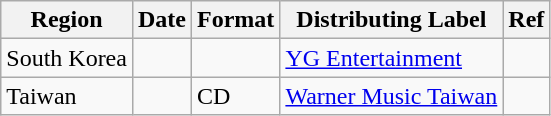<table class="wikitable">
<tr>
<th>Region</th>
<th>Date</th>
<th>Format</th>
<th>Distributing Label</th>
<th>Ref</th>
</tr>
<tr>
<td>South Korea</td>
<td></td>
<td></td>
<td><a href='#'>YG Entertainment</a></td>
<td></td>
</tr>
<tr>
<td>Taiwan</td>
<td></td>
<td>CD</td>
<td><a href='#'>Warner Music Taiwan</a></td>
<td></td>
</tr>
</table>
